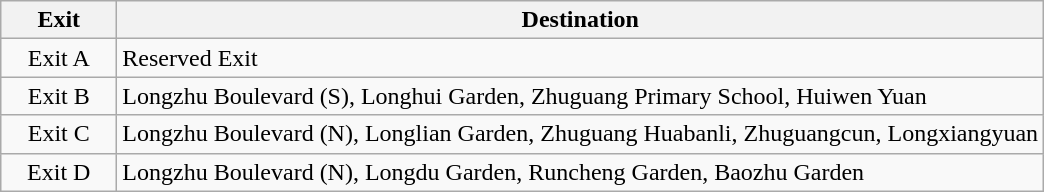<table class="wikitable">
<tr>
<th style="width:70px">Exit</th>
<th>Destination</th>
</tr>
<tr>
<td align="center">Exit A</td>
<td>Reserved Exit</td>
</tr>
<tr>
<td align="center">Exit B</td>
<td>Longzhu Boulevard (S), Longhui Garden, Zhuguang Primary School, Huiwen Yuan</td>
</tr>
<tr>
<td align="center">Exit C</td>
<td>Longzhu Boulevard (N), Longlian Garden, Zhuguang Huabanli, Zhuguangcun, Longxiangyuan</td>
</tr>
<tr>
<td align="center">Exit D</td>
<td>Longzhu Boulevard (N), Longdu Garden, Runcheng Garden, Baozhu Garden</td>
</tr>
</table>
